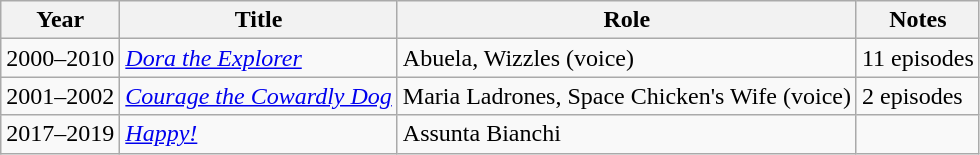<table class="wikitable sortable">
<tr>
<th>Year</th>
<th>Title</th>
<th>Role</th>
<th class="unsortable">Notes</th>
</tr>
<tr>
<td>2000–2010</td>
<td><em><a href='#'>Dora the Explorer</a></em></td>
<td>Abuela, Wizzles (voice)</td>
<td>11 episodes</td>
</tr>
<tr>
<td>2001–2002</td>
<td><em><a href='#'>Courage the Cowardly Dog</a></em></td>
<td>Maria Ladrones, Space Chicken's Wife (voice)</td>
<td>2 episodes</td>
</tr>
<tr>
<td>2017–2019</td>
<td><em><a href='#'>Happy!</a></em></td>
<td>Assunta Bianchi</td>
<td></td>
</tr>
</table>
